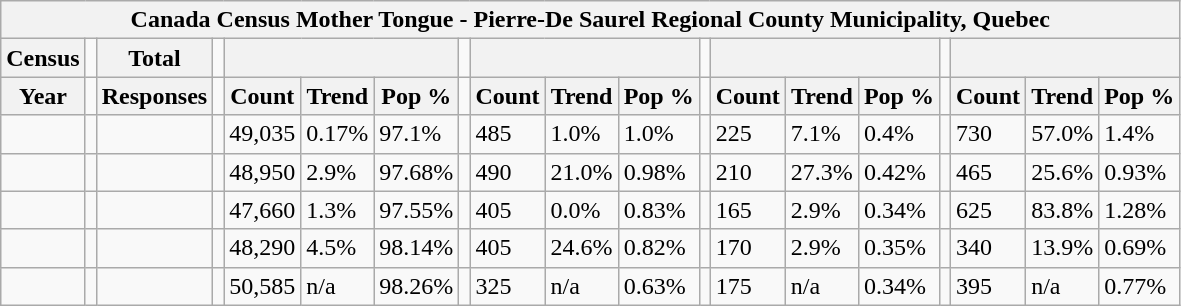<table class="wikitable">
<tr>
<th colspan="19">Canada Census Mother Tongue - Pierre-De Saurel Regional County Municipality, Quebec</th>
</tr>
<tr>
<th>Census</th>
<td></td>
<th>Total</th>
<td colspan="1"></td>
<th colspan="3"></th>
<td colspan="1"></td>
<th colspan="3"></th>
<td colspan="1"></td>
<th colspan="3"></th>
<td colspan="1"></td>
<th colspan="3"></th>
</tr>
<tr>
<th>Year</th>
<td></td>
<th>Responses</th>
<td></td>
<th>Count</th>
<th>Trend</th>
<th>Pop %</th>
<td></td>
<th>Count</th>
<th>Trend</th>
<th>Pop %</th>
<td></td>
<th>Count</th>
<th>Trend</th>
<th>Pop %</th>
<td></td>
<th>Count</th>
<th>Trend</th>
<th>Pop %</th>
</tr>
<tr>
<td></td>
<td></td>
<td></td>
<td></td>
<td>49,035</td>
<td> 0.17%</td>
<td>97.1%</td>
<td></td>
<td>485</td>
<td> 1.0%</td>
<td>1.0%</td>
<td></td>
<td>225</td>
<td> 7.1%</td>
<td>0.4%</td>
<td></td>
<td>730</td>
<td> 57.0%</td>
<td>1.4%</td>
</tr>
<tr>
<td></td>
<td></td>
<td></td>
<td></td>
<td>48,950</td>
<td> 2.9%</td>
<td>97.68%</td>
<td></td>
<td>490</td>
<td> 21.0%</td>
<td>0.98%</td>
<td></td>
<td>210</td>
<td> 27.3%</td>
<td>0.42%</td>
<td></td>
<td>465</td>
<td> 25.6%</td>
<td>0.93%</td>
</tr>
<tr>
<td></td>
<td></td>
<td></td>
<td></td>
<td>47,660</td>
<td> 1.3%</td>
<td>97.55%</td>
<td></td>
<td>405</td>
<td> 0.0%</td>
<td>0.83%</td>
<td></td>
<td>165</td>
<td> 2.9%</td>
<td>0.34%</td>
<td></td>
<td>625</td>
<td> 83.8%</td>
<td>1.28%</td>
</tr>
<tr>
<td></td>
<td></td>
<td></td>
<td></td>
<td>48,290</td>
<td> 4.5%</td>
<td>98.14%</td>
<td></td>
<td>405</td>
<td> 24.6%</td>
<td>0.82%</td>
<td></td>
<td>170</td>
<td> 2.9%</td>
<td>0.35%</td>
<td></td>
<td>340</td>
<td> 13.9%</td>
<td>0.69%</td>
</tr>
<tr>
<td></td>
<td></td>
<td></td>
<td></td>
<td>50,585</td>
<td>n/a</td>
<td>98.26%</td>
<td></td>
<td>325</td>
<td>n/a</td>
<td>0.63%</td>
<td></td>
<td>175</td>
<td>n/a</td>
<td>0.34%</td>
<td></td>
<td>395</td>
<td>n/a</td>
<td>0.77%</td>
</tr>
</table>
